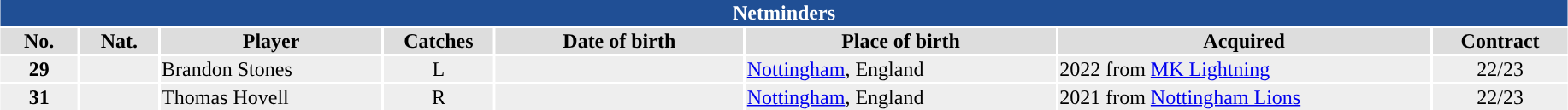<table class="toccolours"  style="width:97%; clear:both; margin:1.5em auto; text-align:center;">
<tr>
<th colspan="10" style="background:#204f95; color:#ffffff;”">Netminders</th>
</tr>
<tr style="background:#ddd;">
<th width=5%>No.</th>
<th width=5%>Nat.</th>
<th !width=22%>Player</th>
<th width=7%>Catches</th>
<th width=16%>Date of birth</th>
<th width=20%>Place of birth</th>
<th width=24%>Acquired</th>
<td><strong>Contract</strong></td>
</tr>
<tr style="background:#eee;">
<td><strong>29</strong></td>
<td></td>
<td align=left>Brandon Stones</td>
<td>L</td>
<td align=left></td>
<td align=left><a href='#'>Nottingham</a>, England</td>
<td align=left>2022 from <a href='#'>MK Lightning</a></td>
<td>22/23</td>
</tr>
<tr style="background:#eee;">
<td><strong>31</strong></td>
<td></td>
<td align=left>Thomas Hovell</td>
<td>R</td>
<td align=left></td>
<td align=left><a href='#'>Nottingham</a>, England</td>
<td align=left>2021 from <a href='#'>Nottingham Lions</a></td>
<td>22/23</td>
</tr>
</table>
